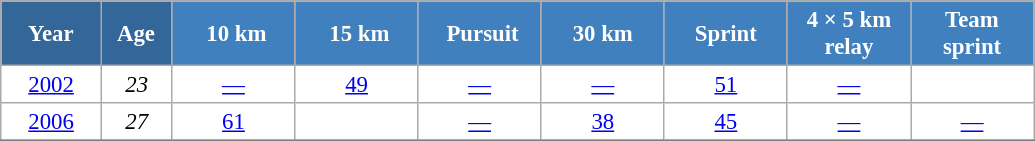<table class="wikitable" style="font-size:95%; text-align:center; border:grey solid 1px; border-collapse:collapse; background:#ffffff;">
<tr>
<th style="background-color:#369; color:white; width:60px;"> Year </th>
<th style="background-color:#369; color:white; width:40px;"> Age </th>
<th style="background-color:#4180be; color:white; width:75px;"> 10 km</th>
<th style="background-color:#4180be; color:white; width:75px;"> 15 km</th>
<th style="background-color:#4180be; color:white; width:75px;"> Pursuit</th>
<th style="background-color:#4180be; color:white; width:75px;"> 30 km </th>
<th style="background-color:#4180be; color:white; width:75px;"> Sprint </th>
<th style="background-color:#4180be; color:white; width:75px;"> 4 × 5 km <br> relay </th>
<th style="background-color:#4180be; color:white; width:75px;"> Team <br> sprint </th>
</tr>
<tr>
<td><a href='#'>2002</a></td>
<td><em>23</em></td>
<td><a href='#'>—</a></td>
<td><a href='#'>49</a></td>
<td><a href='#'>—</a></td>
<td><a href='#'>—</a></td>
<td><a href='#'>51</a></td>
<td><a href='#'>—</a></td>
<td></td>
</tr>
<tr>
<td><a href='#'>2006</a></td>
<td><em>27</em></td>
<td><a href='#'>61</a></td>
<td></td>
<td><a href='#'>—</a></td>
<td><a href='#'>38</a></td>
<td><a href='#'>45</a></td>
<td><a href='#'>—</a></td>
<td><a href='#'>—</a></td>
</tr>
<tr>
</tr>
</table>
